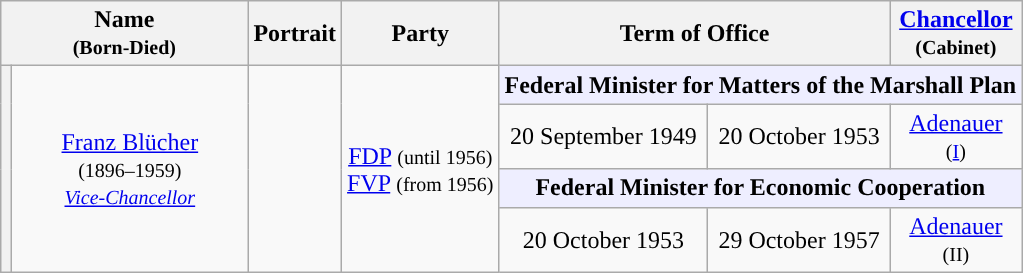<table class="wikitable" style="text-align:center">
<tr>
<th colspan=2>Name<br><small>(Born-Died)</small></th>
<th>Portrait</th>
<th>Party</th>
<th colspan=2>Term of Office</th>
<th><a href='#'>Chancellor</a><br><small>(Cabinet)</small></th>
</tr>
<tr>
<th rowspan=4 style="background:"></th>
<td rowspan=4 width=150><a href='#'>Franz Blücher</a><br><small>(1896–1959)<br><em><a href='#'>Vice-Chancellor</a></em></small></td>
<td rowspan=4></td>
<td rowspan=4><a href='#'>FDP</a> <small>(until 1956)</small><br> <a href='#'>FVP</a> <small>(from 1956)</small></td>
<th style="background:#EEEEFF" colspan="3">Federal Minister for Matters of the Marshall Plan</th>
</tr>
<tr>
<td>20 September 1949</td>
<td>20 October 1953</td>
<td><a href='#'>Adenauer</a><br><small>(<a href='#'>I</a>)</small></td>
</tr>
<tr>
<th style="background:#EEEEFF" colspan="3">Federal Minister for Economic Cooperation</th>
</tr>
<tr>
<td>20 October 1953</td>
<td>29 October 1957</td>
<td><a href='#'>Adenauer</a><br><small>(II)</small></td>
</tr>
</table>
